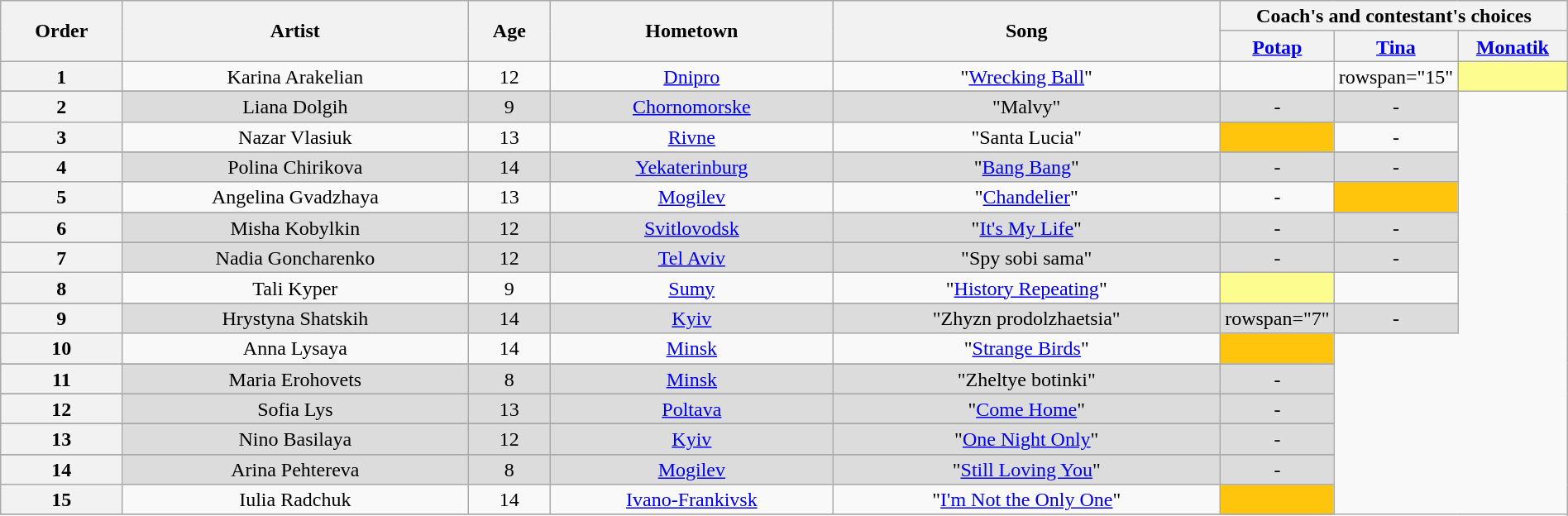<table class="wikitable" style="text-align:center; line-height:17px; width:100%;">
<tr>
<th scope="col" rowspan="2" style="width=05%;">Order</th>
<th scope="col" rowspan="2" style="width=20%;">Artist</th>
<th scope="col" rowspan="2" style="width=05%;">Age</th>
<th scope="col" rowspan="2" style="width:18%;">Hometown</th>
<th scope="col" rowspan="2" style="width=22%;">Song</th>
<th scope="col" colspan="4" style="width=28%;">Coach's and contestant's choices</th>
</tr>
<tr>
<th width="07%"><a href='#'>Potap</a></th>
<th width="07%"><a href='#'>Tina</a></th>
<th width="07%"><a href='#'>Monatik</a></th>
</tr>
<tr>
<th>1</th>
<td>Karina Arakelian</td>
<td>12</td>
<td><a href='#'>Dnipro</a></td>
<td>"<a href='#'>Wrecking Ball</a>"</td>
<td><strong></strong></td>
<td>rowspan="15" </td>
<td style="background:#fdfc8f;"><strong></strong></td>
</tr>
<tr>
</tr>
<tr style="background:#DCDCDC;">
<th>2</th>
<td>Liana Dolgih</td>
<td>9</td>
<td><a href='#'>Chornomorske</a></td>
<td>"Malvy"</td>
<td>-</td>
<td>-</td>
</tr>
<tr>
<th>3</th>
<td>Nazar Vlasiuk</td>
<td>13</td>
<td><a href='#'>Rivne</a></td>
<td>"Santa Lucia"</td>
<td style="background:#ffc40c;"><strong></strong></td>
<td>-</td>
</tr>
<tr>
</tr>
<tr style="background:#DCDCDC;">
<th>4</th>
<td>Polina Chirikova</td>
<td>14</td>
<td><a href='#'>Yekaterinburg</a></td>
<td>"<a href='#'>Bang Bang</a>"</td>
<td>-</td>
<td>-</td>
</tr>
<tr>
<th>5</th>
<td>Angelina Gvadzhaya</td>
<td>13</td>
<td><a href='#'>Mogilev</a></td>
<td>"<a href='#'>Chandelier</a>"</td>
<td>-</td>
<td style="background:#ffc40c;"><strong></strong></td>
</tr>
<tr>
</tr>
<tr style="background:#DCDCDC;">
<th>6</th>
<td>Misha Kobylkin</td>
<td>12</td>
<td><a href='#'>Svitlovodsk</a></td>
<td>"<a href='#'>It's My Life</a>"</td>
<td>-</td>
<td>-</td>
</tr>
<tr>
</tr>
<tr style="background:#DCDCDC;">
<th>7</th>
<td>Nadia Goncharenko</td>
<td>12</td>
<td><a href='#'>Tel Aviv</a></td>
<td>"Spy sobi sama"</td>
<td>-</td>
<td>-</td>
</tr>
<tr>
<th>8</th>
<td>Tali Kyper</td>
<td>9</td>
<td><a href='#'>Sumy</a></td>
<td>"<a href='#'>History Repeating</a>"</td>
<td style="background:#fdfc8f;"><strong></strong></td>
<td><strong></strong></td>
</tr>
<tr>
</tr>
<tr style="background:#DCDCDC;">
<th>9</th>
<td>Hrystyna Shatskih</td>
<td>14</td>
<td><a href='#'>Kyiv</a></td>
<td>"Zhyzn prodolzhaetsia"</td>
<td>rowspan="7" </td>
<td>-</td>
</tr>
<tr>
<th>10</th>
<td>Anna Lysaya</td>
<td>14</td>
<td><a href='#'>Minsk</a></td>
<td>"<a href='#'>Strange Birds</a>"</td>
<td style="background:#ffc40c;"><strong></strong></td>
</tr>
<tr>
</tr>
<tr style="background:#DCDCDC;">
<th>11</th>
<td>Maria Erohovets</td>
<td>8</td>
<td><a href='#'>Minsk</a></td>
<td>"Zheltye botinki"</td>
<td>-</td>
</tr>
<tr>
</tr>
<tr style="background:#DCDCDC;">
<th>12</th>
<td>Sofia Lys</td>
<td>13</td>
<td><a href='#'>Poltava</a></td>
<td>"<a href='#'>Come Home</a>"</td>
<td>-</td>
</tr>
<tr>
</tr>
<tr style="background:#DCDCDC;">
<th>13</th>
<td>Nino Basilaya</td>
<td>12</td>
<td><a href='#'>Kyiv</a></td>
<td>"<a href='#'>One Night Only</a>"</td>
<td>-</td>
</tr>
<tr>
</tr>
<tr style="background:#DCDCDC;">
<th>14</th>
<td>Arina Pehtereva</td>
<td>8</td>
<td><a href='#'>Mogilev</a></td>
<td>"<a href='#'>Still Loving You</a>"</td>
<td>-</td>
</tr>
<tr>
<th>15</th>
<td>Iulia Radchuk</td>
<td>14</td>
<td><a href='#'>Ivano-Frankivsk</a></td>
<td>"<a href='#'>I'm Not the Only One</a>"</td>
<td style="background:#ffc40c;"><strong></strong></td>
</tr>
<tr>
</tr>
</table>
